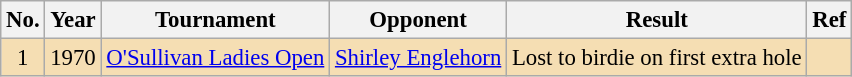<table class="wikitable" style="font-size:95%;">
<tr>
<th>No.</th>
<th>Year</th>
<th>Tournament</th>
<th>Opponent</th>
<th>Result</th>
<th>Ref</th>
</tr>
<tr style="background:#F5DEB3;">
<td align=center>1</td>
<td>1970</td>
<td><a href='#'>O'Sullivan Ladies Open</a></td>
<td> <a href='#'>Shirley Englehorn</a></td>
<td>Lost to birdie on first extra hole</td>
<td></td>
</tr>
</table>
